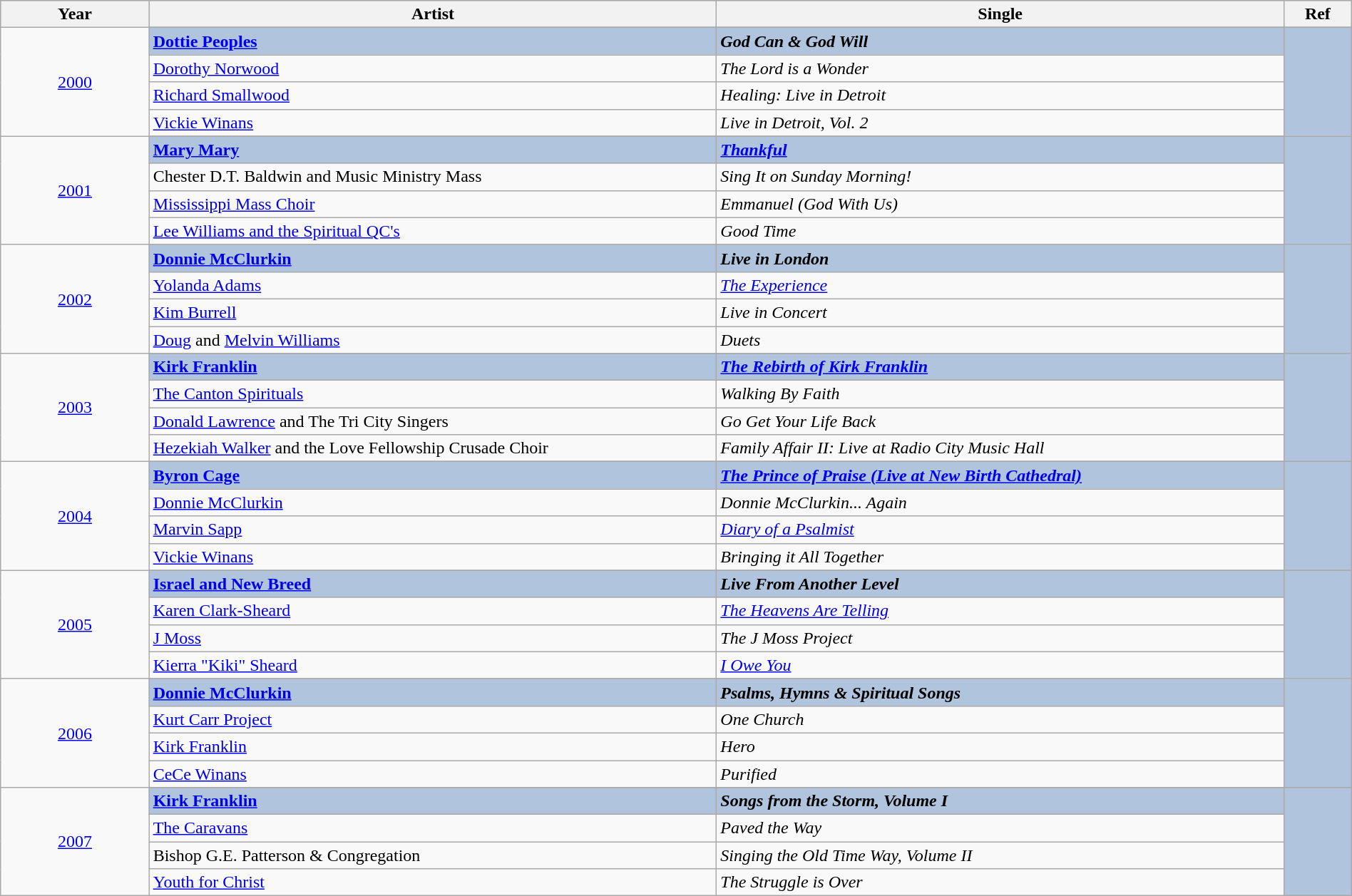<table class="wikitable" style="width:100%;">
<tr style="background:#bebebe;">
<th style="width:11%;">Year</th>
<th style="width:42%;">Artist</th>
<th style="width:42%;">Single</th>
<th style="width:5%;">Ref</th>
</tr>
<tr>
<td rowspan="5" align="center"><a href='#'>2000</a></td>
</tr>
<tr style="background:#B0C4DE">
<td><strong><a href='#'>Dottie Peoples</a></strong></td>
<td><strong><em>God Can & God Will</em></strong></td>
<td rowspan="5" align="center"></td>
</tr>
<tr>
<td><a href='#'>Dorothy Norwood</a></td>
<td><em>The Lord is a Wonder</em></td>
</tr>
<tr>
<td><a href='#'>Richard Smallwood</a></td>
<td><em>Healing: Live in Detroit</em></td>
</tr>
<tr>
<td><a href='#'>Vickie Winans</a></td>
<td><em>Live in Detroit, Vol. 2</em></td>
</tr>
<tr>
<td rowspan="5" align="center"><a href='#'>2001</a></td>
</tr>
<tr style="background:#B0C4DE">
<td><strong><a href='#'>Mary Mary</a></strong></td>
<td><strong><em><a href='#'>Thankful</a></em></strong></td>
<td rowspan="5" align="center"></td>
</tr>
<tr>
<td>Chester D.T. Baldwin and Music Ministry Mass</td>
<td><em>Sing It on Sunday Morning!</em></td>
</tr>
<tr>
<td><a href='#'>Mississippi Mass Choir</a></td>
<td><em>Emmanuel (God With Us)</em></td>
</tr>
<tr>
<td><a href='#'>Lee Williams and the Spiritual QC's</a></td>
<td><em>Good Time</em></td>
</tr>
<tr>
<td rowspan="5" align="center"><a href='#'>2002</a></td>
</tr>
<tr style="background:#B0C4DE">
<td><strong><a href='#'>Donnie McClurkin</a></strong></td>
<td><strong><em>Live in London</em></strong></td>
<td rowspan="5" align="center"></td>
</tr>
<tr>
<td><a href='#'>Yolanda Adams</a></td>
<td><em><a href='#'>The Experience</a></em></td>
</tr>
<tr>
<td><a href='#'>Kim Burrell</a></td>
<td><em>Live in Concert</em></td>
</tr>
<tr>
<td><a href='#'>Doug</a> and <a href='#'>Melvin Williams</a></td>
<td><em>Duets</em></td>
</tr>
<tr>
<td rowspan="5" align="center"><a href='#'>2003</a></td>
</tr>
<tr style="background:#B0C4DE">
<td><strong><a href='#'>Kirk Franklin</a></strong></td>
<td><strong><em><a href='#'>The Rebirth of Kirk Franklin</a></em></strong></td>
<td rowspan="5" align="center"></td>
</tr>
<tr>
<td><a href='#'>The Canton Spirituals</a></td>
<td><em>Walking By Faith</em></td>
</tr>
<tr>
<td><a href='#'>Donald Lawrence</a> and The Tri City Singers</td>
<td><em>Go Get Your Life Back</em></td>
</tr>
<tr>
<td><a href='#'>Hezekiah Walker</a> and the Love Fellowship Crusade Choir</td>
<td><em>Family Affair II: Live at Radio City Music Hall</em></td>
</tr>
<tr>
<td rowspan="5" align="center"><a href='#'>2004</a></td>
</tr>
<tr style="background:#B0C4DE">
<td><strong><a href='#'>Byron Cage</a></strong></td>
<td><strong><em><a href='#'>The Prince of Praise (Live at New Birth Cathedral)</a></em></strong></td>
<td rowspan="4" align="center"></td>
</tr>
<tr>
<td><a href='#'>Donnie McClurkin</a></td>
<td><em>Donnie McClurkin... Again</em></td>
</tr>
<tr>
<td><a href='#'>Marvin Sapp</a></td>
<td><em><a href='#'>Diary of a Psalmist</a></em></td>
</tr>
<tr>
<td><a href='#'>Vickie Winans</a></td>
<td><em>Bringing it All Together</em></td>
</tr>
<tr>
<td rowspan="5" align="center"><a href='#'>2005</a></td>
</tr>
<tr style="background:#B0C4DE">
<td><strong><a href='#'>Israel and New Breed</a></strong></td>
<td><strong><em>Live From Another Level</em></strong></td>
<td rowspan="5" align="center"></td>
</tr>
<tr>
<td><a href='#'>Karen Clark-Sheard</a></td>
<td><em><a href='#'>The Heavens Are Telling</a></em></td>
</tr>
<tr>
<td><a href='#'>J Moss</a></td>
<td><em>The J Moss Project</em></td>
</tr>
<tr>
<td><a href='#'>Kierra "Kiki" Sheard</a></td>
<td><em><a href='#'>I Owe You</a></em></td>
</tr>
<tr>
<td rowspan="5" align="center"><a href='#'>2006</a></td>
</tr>
<tr style="background:#B0C4DE">
<td><strong><a href='#'>Donnie McClurkin</a></strong></td>
<td><strong><em>Psalms, Hymns & Spiritual Songs</em></strong></td>
<td rowspan="5" align="center"></td>
</tr>
<tr>
<td><a href='#'>Kurt Carr Project</a></td>
<td><em>One Church</em></td>
</tr>
<tr>
<td><a href='#'>Kirk Franklin</a></td>
<td><em>Hero</em></td>
</tr>
<tr>
<td><a href='#'>CeCe Winans</a></td>
<td><em>Purified</em></td>
</tr>
<tr>
<td rowspan="5" align="center"><a href='#'>2007</a></td>
</tr>
<tr style="background:#B0C4DE">
<td><strong><a href='#'>Kirk Franklin</a></strong></td>
<td><strong><em>Songs from the Storm, Volume I</em></strong></td>
<td rowspan="4" align="center"></td>
</tr>
<tr>
<td><a href='#'>The Caravans</a></td>
<td><em>Paved the Way</em></td>
</tr>
<tr>
<td>Bishop G.E. Patterson & Congregation</td>
<td><em>Singing the Old Time Way, Volume II</em></td>
</tr>
<tr>
<td><a href='#'>Youth for Christ</a></td>
<td><em>The Struggle is Over</em></td>
</tr>
</table>
